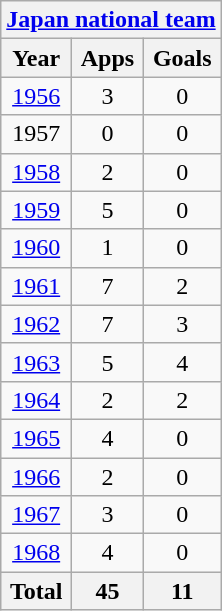<table class="wikitable" style="text-align:center">
<tr>
<th colspan=3><a href='#'>Japan national team</a></th>
</tr>
<tr>
<th>Year</th>
<th>Apps</th>
<th>Goals</th>
</tr>
<tr>
<td><a href='#'>1956</a></td>
<td>3</td>
<td>0</td>
</tr>
<tr>
<td>1957</td>
<td>0</td>
<td>0</td>
</tr>
<tr>
<td><a href='#'>1958</a></td>
<td>2</td>
<td>0</td>
</tr>
<tr>
<td><a href='#'>1959</a></td>
<td>5</td>
<td>0</td>
</tr>
<tr>
<td><a href='#'>1960</a></td>
<td>1</td>
<td>0</td>
</tr>
<tr>
<td><a href='#'>1961</a></td>
<td>7</td>
<td>2</td>
</tr>
<tr>
<td><a href='#'>1962</a></td>
<td>7</td>
<td>3</td>
</tr>
<tr>
<td><a href='#'>1963</a></td>
<td>5</td>
<td>4</td>
</tr>
<tr>
<td><a href='#'>1964</a></td>
<td>2</td>
<td>2</td>
</tr>
<tr>
<td><a href='#'>1965</a></td>
<td>4</td>
<td>0</td>
</tr>
<tr>
<td><a href='#'>1966</a></td>
<td>2</td>
<td>0</td>
</tr>
<tr>
<td><a href='#'>1967</a></td>
<td>3</td>
<td>0</td>
</tr>
<tr>
<td><a href='#'>1968</a></td>
<td>4</td>
<td>0</td>
</tr>
<tr>
<th>Total</th>
<th>45</th>
<th>11</th>
</tr>
</table>
